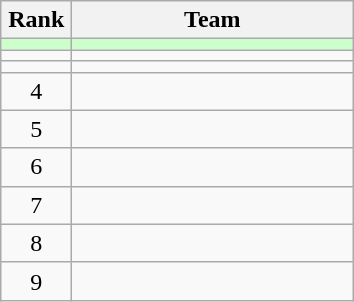<table class="wikitable" style="text-align: center;">
<tr>
<th width=40>Rank</th>
<th width=180>Team</th>
</tr>
<tr bgcolor=#ccffcc>
<td></td>
<td align=left></td>
</tr>
<tr>
<td></td>
<td align=left></td>
</tr>
<tr>
<td></td>
<td align=left></td>
</tr>
<tr>
<td>4</td>
<td align=left></td>
</tr>
<tr>
<td>5</td>
<td align=left></td>
</tr>
<tr>
<td>6</td>
<td align=left></td>
</tr>
<tr>
<td>7</td>
<td align=left></td>
</tr>
<tr>
<td>8</td>
<td align=left></td>
</tr>
<tr>
<td>9</td>
<td align=left></td>
</tr>
</table>
